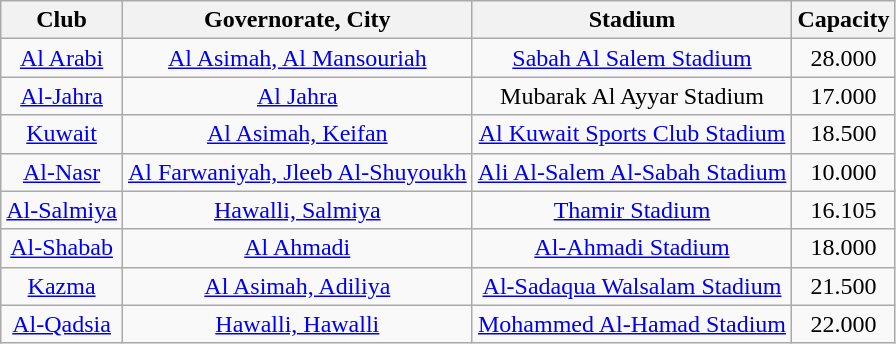<table class="wikitable" style="text-align: center;">
<tr>
<th>Club</th>
<th>Governorate, City</th>
<th>Stadium</th>
<th>Capacity</th>
</tr>
<tr>
<td><a href='#'>Al Arabi</a></td>
<td><a href='#'>Al Asimah, Al Mansouriah</a></td>
<td><a href='#'>Sabah Al Salem Stadium</a></td>
<td>28.000</td>
</tr>
<tr>
<td><a href='#'>Al-Jahra</a></td>
<td><a href='#'>Al Jahra</a></td>
<td>Mubarak Al Ayyar Stadium</td>
<td>17.000</td>
</tr>
<tr>
<td><a href='#'>Kuwait</a></td>
<td><a href='#'>Al Asimah, Keifan</a></td>
<td><a href='#'>Al Kuwait Sports Club Stadium</a></td>
<td>18.500</td>
</tr>
<tr>
<td><a href='#'>Al-Nasr</a></td>
<td><a href='#'>Al Farwaniyah, Jleeb Al-Shuyoukh</a></td>
<td><a href='#'>Ali Al-Salem Al-Sabah Stadium</a></td>
<td>10.000</td>
</tr>
<tr>
<td><a href='#'>Al-Salmiya</a></td>
<td><a href='#'>Hawalli, Salmiya</a></td>
<td><a href='#'>Thamir Stadium</a></td>
<td>16.105</td>
</tr>
<tr>
<td><a href='#'>Al-Shabab</a></td>
<td><a href='#'>Al Ahmadi</a></td>
<td><a href='#'>Al-Ahmadi Stadium</a></td>
<td>18.000</td>
</tr>
<tr>
<td><a href='#'>Kazma</a></td>
<td><a href='#'>Al Asimah, Adiliya</a></td>
<td><a href='#'>Al-Sadaqua Walsalam Stadium</a></td>
<td>21.500</td>
</tr>
<tr>
<td><a href='#'>Al-Qadsia</a></td>
<td><a href='#'>Hawalli, Hawalli</a></td>
<td><a href='#'>Mohammed Al-Hamad Stadium</a></td>
<td>22.000</td>
</tr>
</table>
